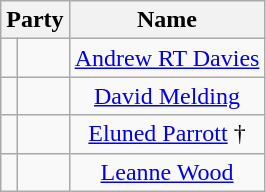<table class="wikitable" style="text-align:center">
<tr>
<th colspan="2">Party</th>
<th>Name</th>
</tr>
<tr>
<td style="width: 4px" bgcolor=></td>
<td style="text-align: left;" scope="row"><a href='#'></a></td>
<td><a href='#'>Andrew RT Davies</a></td>
</tr>
<tr>
<td style="width: 4px" bgcolor=></td>
<td style="text-align: left;" scope="row"><a href='#'></a></td>
<td><a href='#'>David Melding</a></td>
</tr>
<tr>
<td style="width: 4px" bgcolor=></td>
<td style="text-align: left;" scope="row"><a href='#'></a></td>
<td><a href='#'>Eluned Parrott</a> †</td>
</tr>
<tr>
<td style="width: 4px" bgcolor=></td>
<td style="text-align: left;" scope="row"><a href='#'></a></td>
<td><a href='#'>Leanne Wood</a></td>
</tr>
</table>
